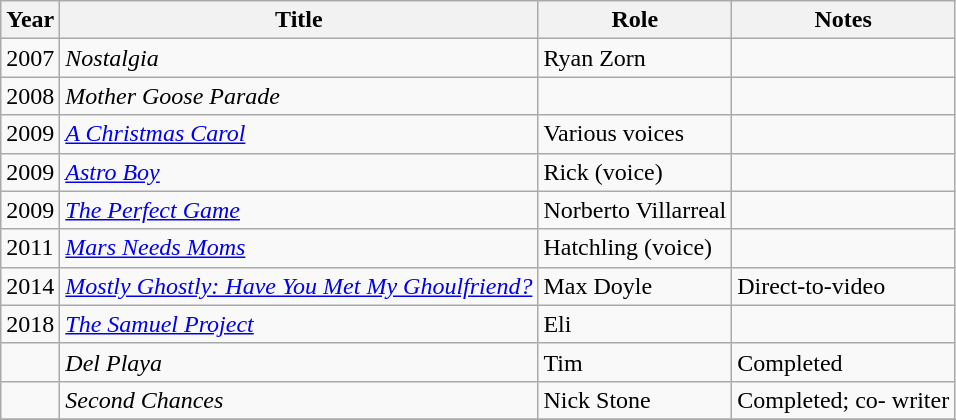<table class=wikitable>
<tr>
<th>Year</th>
<th>Title</th>
<th>Role</th>
<th>Notes</th>
</tr>
<tr>
<td>2007</td>
<td><em>Nostalgia</em></td>
<td>Ryan Zorn</td>
<td></td>
</tr>
<tr>
<td>2008</td>
<td><em>Mother Goose Parade</em></td>
<td></td>
<td></td>
</tr>
<tr>
<td>2009</td>
<td><em><a href='#'>A Christmas Carol</a></em></td>
<td>Various voices</td>
<td></td>
</tr>
<tr>
<td>2009</td>
<td><em><a href='#'>Astro Boy</a></em></td>
<td>Rick (voice)</td>
<td></td>
</tr>
<tr>
<td>2009</td>
<td><em><a href='#'>The Perfect Game</a></em></td>
<td>Norberto Villarreal</td>
<td></td>
</tr>
<tr>
<td>2011</td>
<td><em><a href='#'>Mars Needs Moms</a></em></td>
<td>Hatchling (voice)</td>
<td></td>
</tr>
<tr>
<td>2014</td>
<td><em><a href='#'>Mostly Ghostly: Have You Met My Ghoulfriend?</a></em></td>
<td>Max Doyle</td>
<td>Direct-to-video</td>
</tr>
<tr>
<td>2018</td>
<td><em><a href='#'>The Samuel Project</a></em></td>
<td>Eli</td>
<td></td>
</tr>
<tr>
<td></td>
<td><em>Del Playa</em></td>
<td>Tim</td>
<td>Completed</td>
</tr>
<tr>
<td></td>
<td><em>Second Chances </em></td>
<td>Nick Stone</td>
<td>Completed; co- writer</td>
</tr>
<tr>
</tr>
</table>
